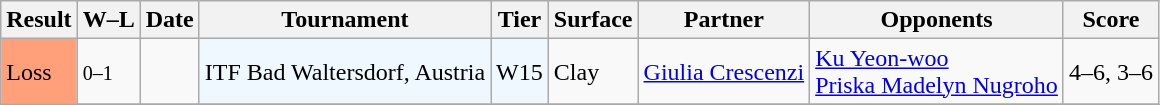<table class="sortable wikitable">
<tr>
<th>Result</th>
<th class="unsortable">W–L</th>
<th>Date</th>
<th>Tournament</th>
<th>Tier</th>
<th>Surface</th>
<th>Partner</th>
<th>Opponents</th>
<th class="unsortable">Score</th>
</tr>
<tr>
<td style="background:#FFA07A;">Loss</td>
<td><small>0–1</small></td>
<td></td>
<td style="background:#f0f8ff;">ITF Bad Waltersdorf, Austria</td>
<td style="background:#f0f8ff;">W15</td>
<td>Clay</td>
<td> <a href='#'>Giulia Crescenzi</a></td>
<td> <a href='#'>Ku Yeon-woo</a><br> <a href='#'>Priska Madelyn Nugroho</a></td>
<td>4–6, 3–6</td>
</tr>
<tr>
</tr>
</table>
